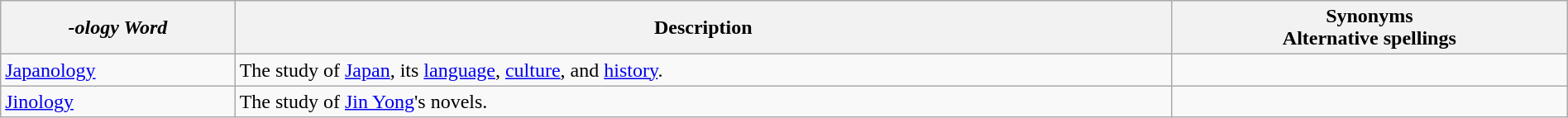<table class="wikitable" style="width:100%;">
<tr>
<th><em>-ology Word</em></th>
<th>Description</th>
<th>Synonyms<br>Alternative spellings</th>
</tr>
<tr>
<td><a href='#'>Japanology</a></td>
<td>The study of <a href='#'>Japan</a>, its <a href='#'>language</a>, <a href='#'>culture</a>, and <a href='#'>history</a>.</td>
<td></td>
</tr>
<tr>
<td><a href='#'>Jinology</a></td>
<td>The study of <a href='#'>Jin Yong</a>'s novels.</td>
<td></td>
</tr>
</table>
